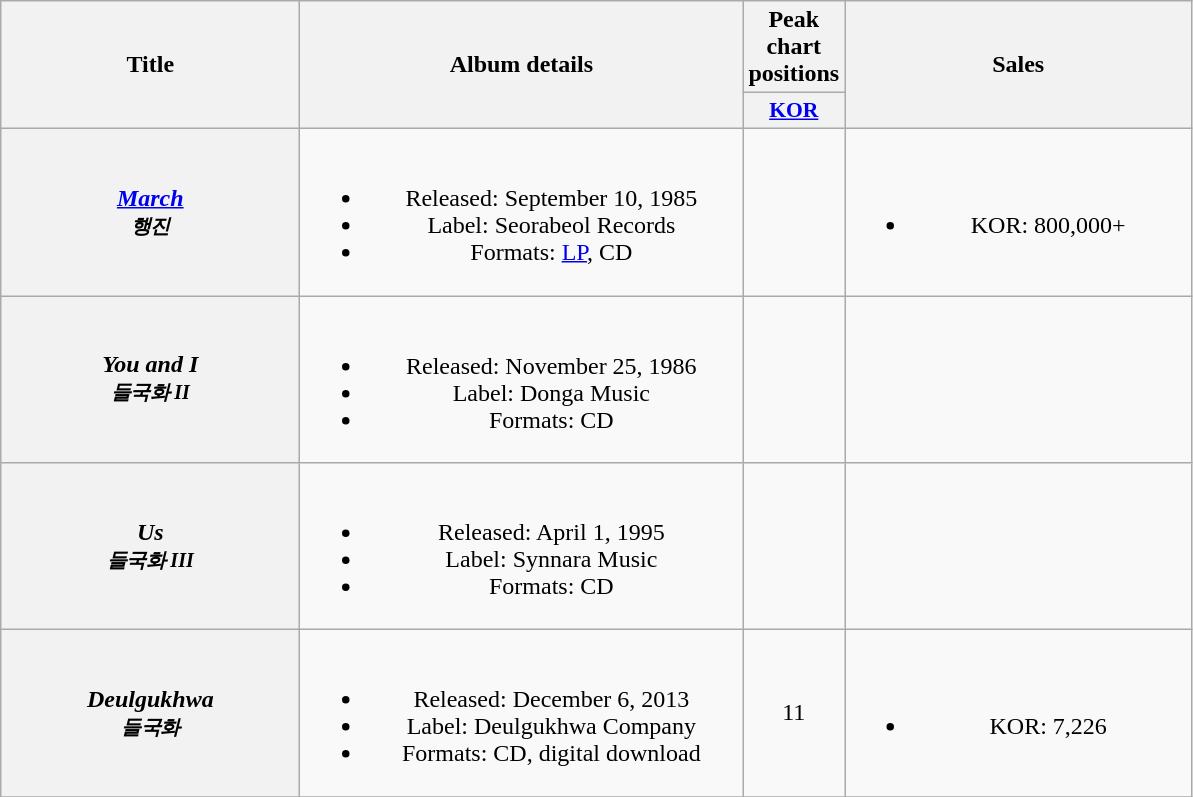<table class="wikitable plainrowheaders" style="text-align:center;">
<tr>
<th rowspan="2" style="width:12em;">Title</th>
<th rowspan="2" style="width:18em;">Album details</th>
<th colspan="1">Peak chart positions</th>
<th rowspan="2" style="width:14em;">Sales</th>
</tr>
<tr>
<th scope="col" style="width:3em;font-size:90%;"><a href='#'>KOR</a><br></th>
</tr>
<tr>
<th scope="row"><em><a href='#'>March</a></em><br><small><em>행진</em></small></th>
<td><br><ul><li>Released: September 10, 1985</li><li>Label: Seorabeol Records</li><li>Formats: <a href='#'>LP</a>, CD</li></ul></td>
<td></td>
<td><br><ul><li>KOR: 800,000+</li></ul></td>
</tr>
<tr>
<th scope="row"><em>You and I</em><br><small><em>들국화 II</em></small></th>
<td><br><ul><li>Released: November 25, 1986</li><li>Label: Donga Music</li><li>Formats: CD</li></ul></td>
<td></td>
<td></td>
</tr>
<tr>
<th scope="row"><em>Us</em><br><small><em>들국화 III</em></small></th>
<td><br><ul><li>Released: April 1, 1995</li><li>Label: Synnara Music</li><li>Formats: CD</li></ul></td>
<td></td>
<td></td>
</tr>
<tr>
<th scope="row"><em>Deulgukhwa</em><br><small><em>들국화</em></small></th>
<td><br><ul><li>Released: December 6, 2013</li><li>Label: Deulgukhwa Company</li><li>Formats: CD, digital download</li></ul></td>
<td>11</td>
<td><br><ul><li>KOR: 7,226</li></ul></td>
</tr>
<tr>
</tr>
</table>
